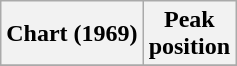<table class="wikitable sortable plainrowheaders" style="text-align:center">
<tr>
<th scope="col">Chart (1969)</th>
<th scope="col">Peak<br> position</th>
</tr>
<tr>
</tr>
</table>
